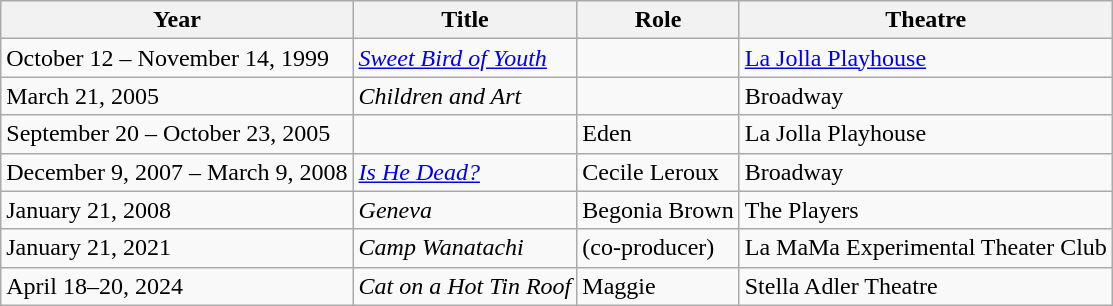<table class="wikitable sortable">
<tr>
<th>Year</th>
<th>Title</th>
<th>Role</th>
<th>Theatre</th>
</tr>
<tr>
<td>October 12 – November 14, 1999</td>
<td><em><a href='#'>Sweet Bird of Youth</a></em></td>
<td></td>
<td><a href='#'>La Jolla Playhouse</a></td>
</tr>
<tr>
<td>March 21, 2005</td>
<td><em>Children and Art</em></td>
<td></td>
<td>Broadway</td>
</tr>
<tr>
<td>September 20 – October 23, 2005</td>
<td><em></em></td>
<td>Eden</td>
<td>La Jolla Playhouse</td>
</tr>
<tr>
<td>December 9, 2007 – March 9, 2008</td>
<td><em><a href='#'>Is He Dead?</a></em></td>
<td>Cecile Leroux</td>
<td>Broadway</td>
</tr>
<tr>
<td>January 21, 2008</td>
<td><em>Geneva</em></td>
<td>Begonia Brown</td>
<td>The Players</td>
</tr>
<tr>
<td>January 21, 2021</td>
<td><em>Camp Wanatachi</em></td>
<td>(co-producer)</td>
<td>La MaMa Experimental Theater Club</td>
</tr>
<tr>
<td>April 18–20, 2024</td>
<td><em>Cat on a Hot Tin Roof</em></td>
<td>Maggie</td>
<td>Stella Adler Theatre</td>
</tr>
</table>
